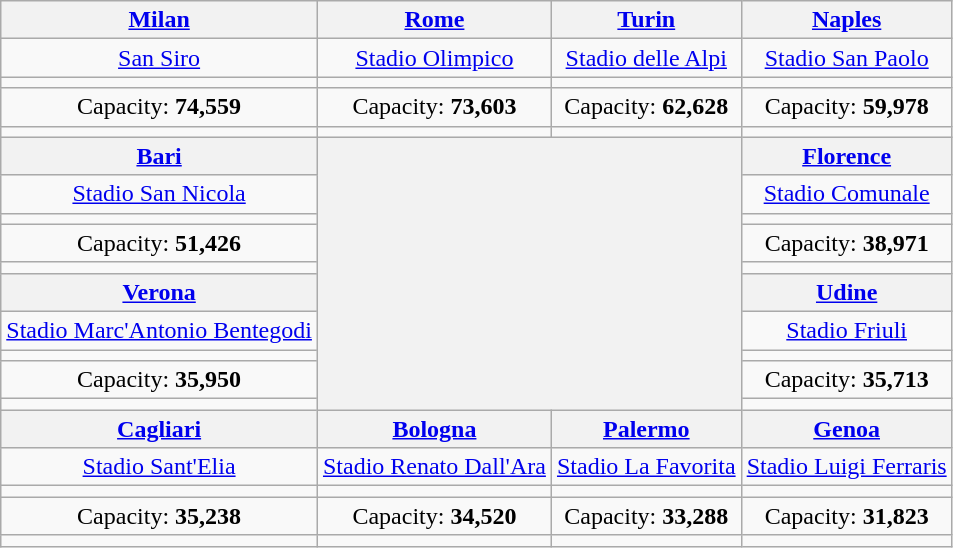<table class="wikitable" style="text-align:center">
<tr>
<th><a href='#'>Milan</a></th>
<th><a href='#'>Rome</a></th>
<th><a href='#'>Turin</a></th>
<th><a href='#'>Naples</a></th>
</tr>
<tr>
<td><a href='#'>San Siro</a></td>
<td><a href='#'>Stadio Olimpico</a></td>
<td><a href='#'>Stadio delle Alpi</a></td>
<td><a href='#'>Stadio San Paolo</a></td>
</tr>
<tr>
<td></td>
<td></td>
<td></td>
<td></td>
</tr>
<tr>
<td>Capacity: <strong>74,559</strong></td>
<td>Capacity: <strong>73,603</strong></td>
<td>Capacity: <strong>62,628</strong></td>
<td>Capacity: <strong>59,978</strong></td>
</tr>
<tr>
<td></td>
<td></td>
<td></td>
<td></td>
</tr>
<tr>
<th><a href='#'>Bari</a></th>
<th rowspan=10 colspan=2><br></th>
<th><a href='#'>Florence</a></th>
</tr>
<tr>
<td><a href='#'>Stadio San Nicola</a></td>
<td><a href='#'>Stadio Comunale</a></td>
</tr>
<tr>
<td></td>
<td></td>
</tr>
<tr>
<td>Capacity: <strong>51,426</strong></td>
<td>Capacity: <strong>38,971</strong></td>
</tr>
<tr>
<td></td>
<td></td>
</tr>
<tr>
<th><a href='#'>Verona</a></th>
<th><a href='#'>Udine</a></th>
</tr>
<tr>
<td><a href='#'>Stadio Marc'Antonio Bentegodi</a></td>
<td><a href='#'>Stadio Friuli</a></td>
</tr>
<tr>
<td></td>
<td></td>
</tr>
<tr>
<td>Capacity: <strong>35,950</strong></td>
<td>Capacity: <strong>35,713</strong></td>
</tr>
<tr>
<td></td>
<td></td>
</tr>
<tr>
<th><a href='#'>Cagliari</a></th>
<th><a href='#'>Bologna</a></th>
<th><a href='#'>Palermo</a></th>
<th><a href='#'>Genoa</a></th>
</tr>
<tr>
<td><a href='#'>Stadio Sant'Elia</a></td>
<td><a href='#'>Stadio Renato Dall'Ara</a></td>
<td><a href='#'>Stadio La Favorita</a></td>
<td><a href='#'>Stadio Luigi Ferraris</a></td>
</tr>
<tr>
<td></td>
<td></td>
<td></td>
<td></td>
</tr>
<tr>
<td>Capacity: <strong>35,238</strong></td>
<td>Capacity: <strong>34,520</strong></td>
<td>Capacity: <strong>33,288</strong></td>
<td>Capacity: <strong>31,823</strong></td>
</tr>
<tr>
<td></td>
<td></td>
<td></td>
<td></td>
</tr>
</table>
